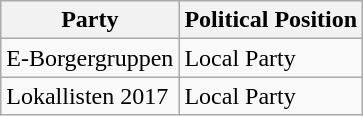<table class="wikitable mw-collapsible mw-collapsed">
<tr>
<th>Party</th>
<th>Political Position</th>
</tr>
<tr>
<td>E-Borgergruppen</td>
<td>Local Party</td>
</tr>
<tr>
<td>Lokallisten 2017</td>
<td>Local Party</td>
</tr>
</table>
